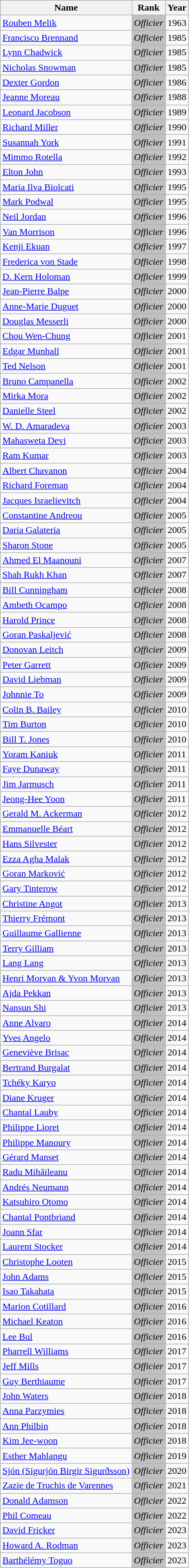<table class="wikitable sortable">
<tr>
<th>Name</th>
<th class="unsortable">Rank</th>
<th>Year</th>
</tr>
<tr>
<td><a href='#'>Rouben Melik</a></td>
<td style="background:silver"><em>Officier</em></td>
<td>1963</td>
</tr>
<tr>
<td><a href='#'>Francisco Brennand</a></td>
<td style="background:silver"><em>Officier</em></td>
<td>1985</td>
</tr>
<tr>
<td><a href='#'>Lynn Chadwick</a></td>
<td style="background:silver"><em>Officier</em></td>
<td>1985</td>
</tr>
<tr>
<td><a href='#'>Nicholas Snowman</a></td>
<td style="background:silver"><em>Officier</em></td>
<td>1985</td>
</tr>
<tr>
<td><a href='#'>Dexter Gordon</a></td>
<td style="background:silver"><em>Officier</em></td>
<td>1986</td>
</tr>
<tr>
<td><a href='#'>Jeanne Moreau</a></td>
<td style="background:silver"><em>Officier</em></td>
<td>1988</td>
</tr>
<tr>
<td><a href='#'>Leonard Jacobson</a></td>
<td style="background:silver"><em>Officier</em></td>
<td>1989</td>
</tr>
<tr>
<td><a href='#'>Richard Miller</a></td>
<td style="background:silver;"><em>Officier</em></td>
<td>1990</td>
</tr>
<tr>
<td><a href='#'>Susannah York</a></td>
<td style="background:silver"><em>Officier</em></td>
<td>1991</td>
</tr>
<tr>
<td><a href='#'>Mimmo Rotella</a></td>
<td style="background:silver"><em>Officier</em></td>
<td>1992</td>
</tr>
<tr>
<td><a href='#'>Elton John</a></td>
<td style="background:silver"><em>Officier</em></td>
<td>1993</td>
</tr>
<tr>
<td><a href='#'>Maria Ilva Biolcati</a></td>
<td style="background:silver"><em>Officier</em></td>
<td>1995</td>
</tr>
<tr>
<td><a href='#'>Mark Podwal</a></td>
<td style="background:silver"><em>Officier</em></td>
<td>1995</td>
</tr>
<tr>
<td><a href='#'>Neil Jordan</a></td>
<td style="background:silver"><em>Officier</em></td>
<td>1996</td>
</tr>
<tr>
<td><a href='#'>Van Morrison</a></td>
<td style="background:silver"><em>Officier</em></td>
<td>1996</td>
</tr>
<tr>
<td><a href='#'>Kenji Ekuan</a></td>
<td style="background:silver"><em>Officier</em></td>
<td>1997</td>
</tr>
<tr>
<td><a href='#'>Frederica von Stade</a></td>
<td style="background:silver"><em>Officier</em></td>
<td>1998</td>
</tr>
<tr>
<td><a href='#'>D. Kern Holoman</a></td>
<td style="background:silver"><em>Officier</em></td>
<td>1999</td>
</tr>
<tr>
<td><a href='#'>Jean-Pierre Balpe</a></td>
<td style="background:silver"><em>Officier</em></td>
<td>2000</td>
</tr>
<tr>
<td><a href='#'>Anne-Marie Duguet</a></td>
<td style="background:silver"><em>Officier</em></td>
<td>2000</td>
</tr>
<tr>
<td><a href='#'>Douglas Messerli</a></td>
<td style="background:silver"><em>Officier</em></td>
<td>2000</td>
</tr>
<tr>
<td><a href='#'>Chou Wen-Chung</a></td>
<td style="background:silver"><em>Officier</em></td>
<td>2001</td>
</tr>
<tr>
<td><a href='#'>Edgar Munhall</a></td>
<td style="background:silver"><em>Officier</em></td>
<td>2001</td>
</tr>
<tr>
<td><a href='#'>Ted Nelson</a></td>
<td style="background:silver"><em>Officier</em></td>
<td>2001</td>
</tr>
<tr>
<td><a href='#'>Bruno Campanella</a></td>
<td style="background:silver"><em>Officier</em></td>
<td>2002</td>
</tr>
<tr>
<td><a href='#'>Mirka Mora</a></td>
<td style="background:silver"><em>Officier</em></td>
<td>2002</td>
</tr>
<tr>
<td><a href='#'>Danielle Steel</a></td>
<td style="background:silver"><em>Officier</em></td>
<td>2002</td>
</tr>
<tr>
<td><a href='#'>W. D. Amaradeva</a></td>
<td style="background:silver"><em>Officier</em></td>
<td>2003</td>
</tr>
<tr>
<td> <a href='#'>Mahasweta Devi</a></td>
<td style="background:silver"><em>Officier</em></td>
<td>2003</td>
</tr>
<tr>
<td><a href='#'>Ram Kumar</a></td>
<td style="background:silver"><em>Officier</em></td>
<td>2003</td>
</tr>
<tr>
<td><a href='#'>Albert Chavanon</a></td>
<td style="background:silver"><em>Officier</em></td>
<td>2004</td>
</tr>
<tr>
<td><a href='#'>Richard Foreman</a></td>
<td style="background:silver"><em>Officier</em></td>
<td>2004</td>
</tr>
<tr>
<td><a href='#'>Jacques Israelievitch</a></td>
<td style="background:silver"><em>Officier</em></td>
<td>2004</td>
</tr>
<tr>
<td><a href='#'>Constantine Andreou</a></td>
<td style="background:silver"><em>Officier</em></td>
<td>2005</td>
</tr>
<tr>
<td><a href='#'>Daria Galateria</a></td>
<td style="background:silver"><em>Officier</em></td>
<td>2005</td>
</tr>
<tr>
<td><a href='#'>Sharon Stone</a></td>
<td style="background:silver"><em>Officier</em></td>
<td>2005</td>
</tr>
<tr>
<td><a href='#'>Ahmed El Maanouni</a></td>
<td style="background:silver"><em>Officier</em></td>
<td>2007</td>
</tr>
<tr>
<td><a href='#'>Shah Rukh Khan</a></td>
<td style="background:silver"><em>Officier</em></td>
<td>2007</td>
</tr>
<tr>
<td><a href='#'>Bill Cunningham</a></td>
<td style="background:silver"><em>Officier</em></td>
<td>2008</td>
</tr>
<tr>
<td><a href='#'>Ambeth Ocampo</a></td>
<td style="background:silver"><em>Officier</em></td>
<td>2008</td>
</tr>
<tr>
<td><a href='#'>Harold Prince</a></td>
<td style="background:silver"><em>Officier</em></td>
<td>2008</td>
</tr>
<tr>
<td><a href='#'>Goran Paskaljević</a></td>
<td style="background:silver"><em>Officier</em></td>
<td>2008</td>
</tr>
<tr>
<td><a href='#'>Donovan Leitch</a></td>
<td style="background:silver"><em>Officier</em></td>
<td>2009</td>
</tr>
<tr>
<td><a href='#'>Peter Garrett</a></td>
<td style="background:silver"><em>Officier</em></td>
<td>2009</td>
</tr>
<tr>
<td><a href='#'>David Liebman</a></td>
<td style="background:silver"><em>Officier</em></td>
<td>2009</td>
</tr>
<tr>
<td><a href='#'>Johnnie To</a></td>
<td style="background:silver"><em>Officier</em></td>
<td>2009</td>
</tr>
<tr>
<td><a href='#'>Colin B. Bailey</a></td>
<td style="background:silver"><em>Officier</em></td>
<td>2010</td>
</tr>
<tr>
<td><a href='#'>Tim Burton</a></td>
<td style="background:silver"><em>Officier</em></td>
<td>2010</td>
</tr>
<tr>
<td><a href='#'>Bill T. Jones</a></td>
<td style="background:silver"><em>Officier</em></td>
<td>2010</td>
</tr>
<tr>
<td><a href='#'>Yoram Kaniuk</a></td>
<td style="background:silver"><em>Officier</em></td>
<td>2011</td>
</tr>
<tr>
<td><a href='#'>Faye Dunaway</a></td>
<td style="background:silver"><em>Officier</em></td>
<td>2011</td>
</tr>
<tr>
<td><a href='#'>Jim Jarmusch</a></td>
<td style="background:silver"><em>Officier</em></td>
<td>2011</td>
</tr>
<tr>
<td><a href='#'>Jeong-Hee Yoon</a></td>
<td style="background:silver"><em>Officier</em></td>
<td>2011</td>
</tr>
<tr>
<td><a href='#'>Gerald M. Ackerman</a></td>
<td style="background:silver"><em>Officier</em></td>
<td>2012</td>
</tr>
<tr>
<td><a href='#'>Emmanuelle Béart</a></td>
<td style="background:silver"><em>Officier</em></td>
<td>2012</td>
</tr>
<tr>
<td><a href='#'>Hans Silvester</a></td>
<td style="background:silver"><em>Officier</em></td>
<td>2012</td>
</tr>
<tr>
<td><a href='#'>Ezza Agha Malak</a></td>
<td style="background:silver"><em>Officier</em></td>
<td>2012</td>
</tr>
<tr>
<td><a href='#'>Goran Marković</a></td>
<td style="background:silver"><em>Officier</em></td>
<td>2012</td>
</tr>
<tr>
<td><a href='#'>Gary Tinterow</a></td>
<td style="background:silver"><em>Officier</em></td>
<td>2012</td>
</tr>
<tr>
<td><a href='#'>Christine Angot</a></td>
<td style="background:silver"><em>Officier</em></td>
<td>2013</td>
</tr>
<tr>
<td><a href='#'>Thierry Frémont</a></td>
<td style="background:silver"><em>Officier</em></td>
<td>2013</td>
</tr>
<tr>
<td><a href='#'>Guillaume Gallienne</a></td>
<td style="background:silver"><em>Officier</em></td>
<td>2013</td>
</tr>
<tr>
<td><a href='#'>Terry Gilliam</a></td>
<td style="background:silver"><em>Officier</em></td>
<td>2013</td>
</tr>
<tr>
<td><a href='#'>Lang Lang</a></td>
<td style="background:silver"><em>Officier</em></td>
<td>2013</td>
</tr>
<tr>
<td><a href='#'>Henri Morvan & Yvon Morvan</a></td>
<td style="background:silver"><em>Officier</em></td>
<td>2013</td>
</tr>
<tr>
<td><a href='#'>Ajda Pekkan</a></td>
<td style="background:silver"><em>Officier</em></td>
<td>2013</td>
</tr>
<tr>
<td><a href='#'>Nansun Shi</a></td>
<td style="background:silver"><em>Officier</em></td>
<td>2013</td>
</tr>
<tr>
<td><a href='#'>Anne Alvaro</a></td>
<td style="background:silver"><em>Officier</em></td>
<td>2014</td>
</tr>
<tr>
<td><a href='#'>Yves Angelo</a></td>
<td style="background:silver"><em>Officier</em></td>
<td>2014</td>
</tr>
<tr>
<td><a href='#'>Geneviève Brisac</a></td>
<td style="background:silver"><em>Officier</em></td>
<td>2014</td>
</tr>
<tr>
<td><a href='#'>Bertrand Burgalat</a></td>
<td style="background:silver"><em>Officier</em></td>
<td>2014</td>
</tr>
<tr>
<td><a href='#'>Tchéky Karyo</a></td>
<td style="background:silver"><em>Officier</em></td>
<td>2014</td>
</tr>
<tr>
<td><a href='#'>Diane Kruger</a></td>
<td style="background:silver"><em>Officier</em></td>
<td>2014</td>
</tr>
<tr>
<td><a href='#'>Chantal Lauby</a></td>
<td style="background:silver"><em>Officier</em></td>
<td>2014</td>
</tr>
<tr>
<td><a href='#'>Philippe Lioret</a></td>
<td style="background:silver"><em>Officier</em></td>
<td>2014</td>
</tr>
<tr>
<td><a href='#'>Philippe Manoury</a></td>
<td style="background:silver"><em>Officier</em></td>
<td>2014</td>
</tr>
<tr>
<td><a href='#'>Gérard Manset</a></td>
<td style="background:silver"><em>Officier</em></td>
<td>2014</td>
</tr>
<tr>
<td><a href='#'>Radu Mihăileanu</a></td>
<td style="background:silver"><em>Officier</em></td>
<td>2014</td>
</tr>
<tr>
<td><a href='#'>Andrés Neumann</a></td>
<td style="background:silver"><em>Officier</em></td>
<td>2014</td>
</tr>
<tr>
<td><a href='#'>Katsuhiro Otomo</a></td>
<td style="background:silver"><em>Officier</em></td>
<td>2014</td>
</tr>
<tr>
<td><a href='#'>Chantal Pontbriand</a></td>
<td style="background:silver"><em>Officier</em></td>
<td>2014</td>
</tr>
<tr>
<td><a href='#'>Joann Sfar</a></td>
<td style="background:silver"><em>Officier</em></td>
<td>2014</td>
</tr>
<tr>
<td><a href='#'>Laurent Stocker</a></td>
<td style="background:silver"><em>Officier</em></td>
<td>2014</td>
</tr>
<tr>
<td><a href='#'>Christophe Looten</a></td>
<td style="background:silver"><em>Officier</em></td>
<td>2015</td>
</tr>
<tr>
<td><a href='#'>John Adams</a></td>
<td style="background:silver"><em>Officier</em></td>
<td>2015</td>
</tr>
<tr>
<td><a href='#'>Isao Takahata</a></td>
<td style="background:silver"><em>Officier</em></td>
<td>2015</td>
</tr>
<tr>
<td><a href='#'>Marion Cotillard</a></td>
<td style="background:silver"><em>Officier</em></td>
<td>2016</td>
</tr>
<tr>
<td><a href='#'>Michael Keaton</a></td>
<td style="background:silver"><em>Officier</em></td>
<td>2016</td>
</tr>
<tr>
<td><a href='#'>Lee Bul</a></td>
<td style="background:silver"><em>Officier</em></td>
<td>2016</td>
</tr>
<tr>
<td><a href='#'>Pharrell Williams</a></td>
<td style="background:silver"><em>Officier</em></td>
<td>2017</td>
</tr>
<tr>
<td><a href='#'>Jeff Mills</a></td>
<td style="background:silver"><em>Officier</em></td>
<td>2017</td>
</tr>
<tr>
<td><a href='#'>Guy Berthiaume</a></td>
<td style="background:silver"><em>Officier</em></td>
<td>2017</td>
</tr>
<tr>
<td><a href='#'>John Waters</a></td>
<td style="background:silver"><em>Officier</em></td>
<td>2018</td>
</tr>
<tr>
<td><a href='#'>Anna Parzymies</a></td>
<td style="background:silver"><em>Officier</em></td>
<td>2018</td>
</tr>
<tr>
<td><a href='#'>Ann Philbin</a></td>
<td style="background:silver"><em>Officier</em></td>
<td>2018</td>
</tr>
<tr>
<td><a href='#'>Kim Jee-woon</a></td>
<td style="background:silver"><em>Officier</em></td>
<td>2018</td>
</tr>
<tr>
<td><a href='#'>Esther Mahlangu</a></td>
<td style="background:silver"><em>Officier</em></td>
<td>2019</td>
</tr>
<tr>
<td><a href='#'>Sjón (Sigurjón Birgir Sigurðsson)</a></td>
<td style="background:silver"><em>Officier</em></td>
<td>2020</td>
</tr>
<tr>
<td><a href='#'>Zazie de Truchis de Varennes</a></td>
<td style="background:silver"><em>Officier</em></td>
<td>2021</td>
</tr>
<tr>
<td><a href='#'>Donald Adamson</a></td>
<td style="background:silver"><em>Officier</em></td>
<td>2022</td>
</tr>
<tr>
<td><a href='#'>Phil Comeau</a></td>
<td style="background:silver"><em>Officier</em></td>
<td>2022</td>
</tr>
<tr>
<td><a href='#'>David Fricker</a></td>
<td style="background:silver"><em>Officier</em></td>
<td>2023</td>
</tr>
<tr>
<td><a href='#'>Howard A. Rodman</a></td>
<td style="background:silver"><em>Officier</em></td>
<td>2023</td>
</tr>
<tr>
<td><a href='#'>Barthélémy Toguo</a></td>
<td style="background:silver"><em>Officier</em></td>
<td>2023</td>
</tr>
</table>
